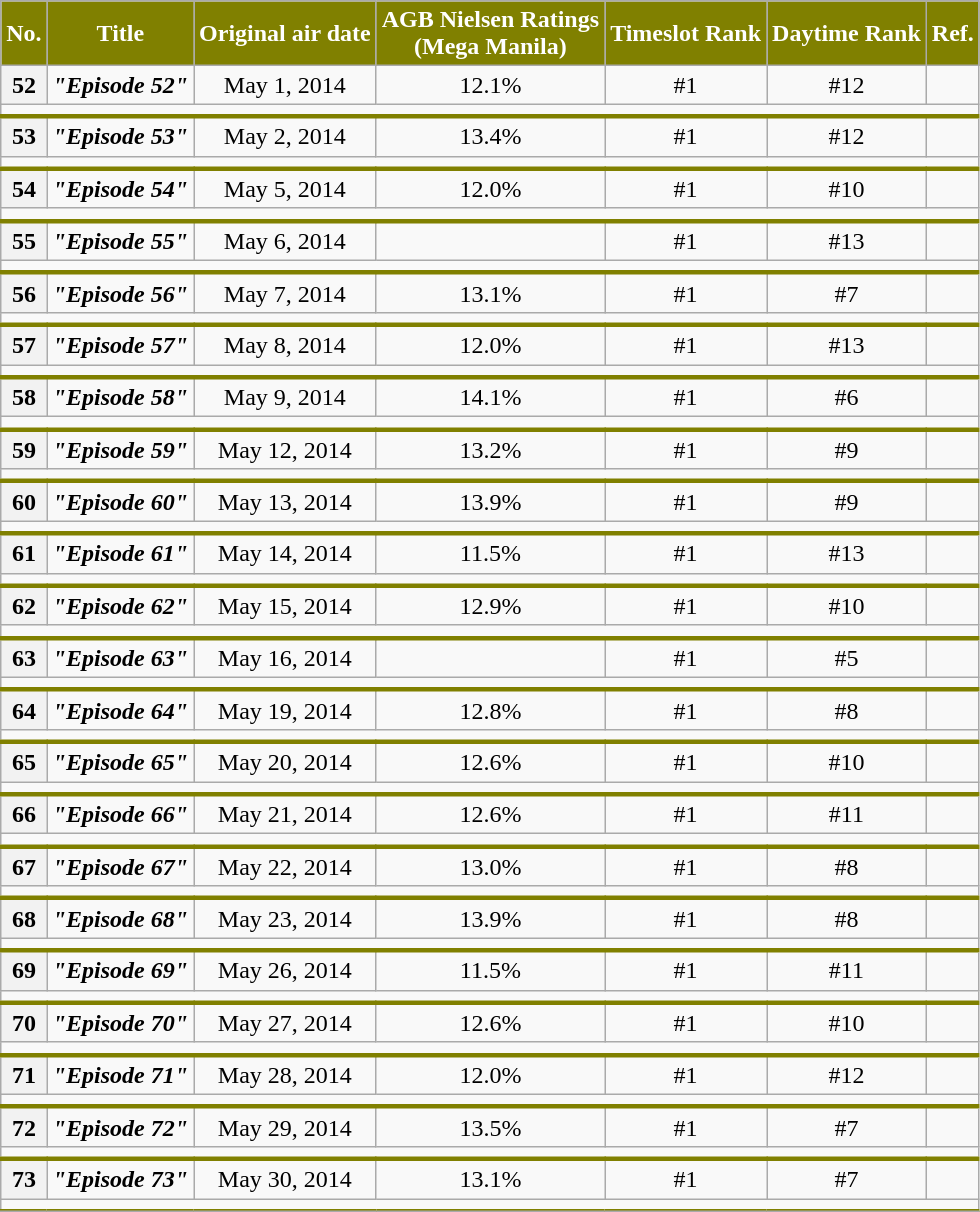<table class="wikitable" style="text-align:center">
<tr>
<th style="background:#808000; color:#ffffff">No.</th>
<th style="background:#808000; color:#ffffff">Title</th>
<th style="background:#808000; color:#ffffff">Original air date</th>
<th style="background:#808000; color:#ffffff">AGB Nielsen Ratings<br>(Mega Manila)</th>
<th style="background:#808000; color:#ffffff">Timeslot Rank</th>
<th style="background:#808000; color:#ffffff">Daytime Rank</th>
<th style="background:#808000; color:#ffffff">Ref.</th>
</tr>
<tr>
<th>52</th>
<td align="left"><strong><em>"Episode 52"</em></strong></td>
<td>May 1, 2014</td>
<td>12.1%</td>
<td>#1</td>
<td>#12</td>
<td></td>
</tr>
<tr>
<td colspan = "7" style="text-align: left; border-bottom: 3px solid #808000;"></td>
</tr>
<tr>
<th>53</th>
<td align="left"><strong><em>"Episode 53"</em></strong></td>
<td>May 2, 2014</td>
<td>13.4%</td>
<td>#1</td>
<td>#12</td>
<td></td>
</tr>
<tr>
<td colspan = "7" style="text-align: left; border-bottom: 3px solid #808000;"></td>
</tr>
<tr>
<th>54</th>
<td align="left"><strong><em>"Episode 54"</em></strong></td>
<td>May 5, 2014</td>
<td>12.0%</td>
<td>#1</td>
<td>#10</td>
<td></td>
</tr>
<tr>
<td colspan = "7" style="text-align: left; border-bottom: 3px solid #808000;"></td>
</tr>
<tr>
<th>55</th>
<td align="left"><strong><em>"Episode 55"</em></strong></td>
<td>May 6, 2014</td>
<td></td>
<td>#1</td>
<td>#13</td>
<td></td>
</tr>
<tr>
<td colspan = "7" style="text-align: left; border-bottom: 3px solid #808000;"></td>
</tr>
<tr>
<th>56</th>
<td align="left"><strong><em>"Episode 56"</em></strong></td>
<td>May 7, 2014</td>
<td>13.1%</td>
<td>#1</td>
<td>#7</td>
<td></td>
</tr>
<tr>
<td colspan = "7" style="text-align: left; border-bottom: 3px solid #808000;"></td>
</tr>
<tr>
<th>57</th>
<td align="left"><strong><em>"Episode 57"</em></strong></td>
<td>May 8, 2014</td>
<td>12.0%</td>
<td>#1</td>
<td>#13</td>
<td></td>
</tr>
<tr>
<td colspan = "7" style="text-align: left; border-bottom: 3px solid #808000;"></td>
</tr>
<tr>
<th>58</th>
<td align="left"><strong><em>"Episode 58"</em></strong></td>
<td>May 9, 2014</td>
<td>14.1%</td>
<td>#1</td>
<td>#6</td>
<td></td>
</tr>
<tr>
<td colspan = "7" style="text-align: left; border-bottom: 3px solid #808000;"></td>
</tr>
<tr>
<th>59</th>
<td align="left"><strong><em>"Episode 59"</em></strong></td>
<td>May 12, 2014</td>
<td>13.2%</td>
<td>#1</td>
<td>#9</td>
<td></td>
</tr>
<tr>
<td colspan = "7" style="text-align: left; border-bottom: 3px solid #808000;"></td>
</tr>
<tr>
<th>60</th>
<td align="left"><strong><em>"Episode 60"</em></strong></td>
<td>May 13, 2014</td>
<td>13.9%</td>
<td>#1</td>
<td>#9</td>
<td></td>
</tr>
<tr>
<td colspan = "7" style="text-align: left; border-bottom: 3px solid #808000;"></td>
</tr>
<tr>
<th>61</th>
<td align="left"><strong><em>"Episode 61"</em></strong></td>
<td>May 14, 2014</td>
<td>11.5%</td>
<td>#1</td>
<td>#13</td>
<td></td>
</tr>
<tr>
<td colspan = "7" style="text-align: left; border-bottom: 3px solid #808000;"></td>
</tr>
<tr>
<th>62</th>
<td align="left"><strong><em>"Episode 62"</em></strong></td>
<td>May 15, 2014</td>
<td>12.9%</td>
<td>#1</td>
<td>#10</td>
<td></td>
</tr>
<tr>
<td colspan = "7" style="text-align: left; border-bottom: 3px solid #808000;"></td>
</tr>
<tr>
<th>63</th>
<td align="left"><strong><em>"Episode 63"</em></strong></td>
<td>May 16, 2014</td>
<td></td>
<td>#1</td>
<td>#5</td>
<td></td>
</tr>
<tr>
<td colspan = "7" style="text-align: left; border-bottom: 3px solid #808000;"></td>
</tr>
<tr>
<th>64</th>
<td align="left"><strong><em>"Episode 64"</em></strong></td>
<td>May 19, 2014</td>
<td>12.8%</td>
<td>#1</td>
<td>#8</td>
<td></td>
</tr>
<tr>
<td colspan = "7" style="text-align: left; border-bottom: 3px solid #808000;"></td>
</tr>
<tr>
<th>65</th>
<td align="left"><strong><em>"Episode 65"</em></strong></td>
<td>May 20, 2014</td>
<td>12.6%</td>
<td>#1</td>
<td>#10</td>
<td></td>
</tr>
<tr>
<td colspan = "7" style="text-align: left; border-bottom: 3px solid #808000;"></td>
</tr>
<tr>
<th>66</th>
<td align="left"><strong><em>"Episode 66"</em></strong></td>
<td>May 21, 2014</td>
<td>12.6%</td>
<td>#1</td>
<td>#11</td>
<td></td>
</tr>
<tr>
<td colspan = "7" style="text-align: left; border-bottom: 3px solid #808000;"></td>
</tr>
<tr>
<th>67</th>
<td align="left"><strong><em>"Episode 67"</em></strong></td>
<td>May 22, 2014</td>
<td>13.0%</td>
<td>#1</td>
<td>#8</td>
<td></td>
</tr>
<tr>
<td colspan = "7" style="text-align: left; border-bottom: 3px solid #808000;"></td>
</tr>
<tr>
<th>68</th>
<td align="left"><strong><em>"Episode 68"</em></strong></td>
<td>May 23, 2014</td>
<td>13.9%</td>
<td>#1</td>
<td>#8</td>
<td></td>
</tr>
<tr>
<td colspan = "7" style="text-align: left; border-bottom: 3px solid #808000;"></td>
</tr>
<tr>
<th>69</th>
<td align="left"><strong><em>"Episode 69"</em></strong></td>
<td>May 26, 2014</td>
<td>11.5%</td>
<td>#1</td>
<td>#11</td>
<td></td>
</tr>
<tr>
<td colspan = "7" style="text-align: left; border-bottom: 3px solid #808000;"></td>
</tr>
<tr>
<th>70</th>
<td align="left"><strong><em>"Episode 70"</em></strong></td>
<td>May 27, 2014</td>
<td>12.6%</td>
<td>#1</td>
<td>#10</td>
<td></td>
</tr>
<tr>
<td colspan = "7" style="text-align: left; border-bottom: 3px solid #808000;"></td>
</tr>
<tr>
<th>71</th>
<td align="left"><strong><em>"Episode 71"</em></strong></td>
<td>May 28, 2014</td>
<td>12.0%</td>
<td>#1</td>
<td>#12</td>
<td></td>
</tr>
<tr>
<td colspan = "7" style="text-align: left; border-bottom: 3px solid #808000;"></td>
</tr>
<tr>
<th>72</th>
<td align="left"><strong><em>"Episode 72"</em></strong></td>
<td>May 29, 2014</td>
<td>13.5%</td>
<td>#1</td>
<td>#7</td>
<td></td>
</tr>
<tr>
<td colspan = "7" style="text-align: left; border-bottom: 3px solid #808000;"></td>
</tr>
<tr>
<th>73</th>
<td align="left"><strong><em>"Episode 73"</em></strong></td>
<td>May 30, 2014</td>
<td>13.1%</td>
<td>#1</td>
<td>#7</td>
<td></td>
</tr>
<tr>
<td colspan = "7" style="text-align: left; border-bottom: 3px solid #808000;"></td>
</tr>
<tr>
</tr>
</table>
